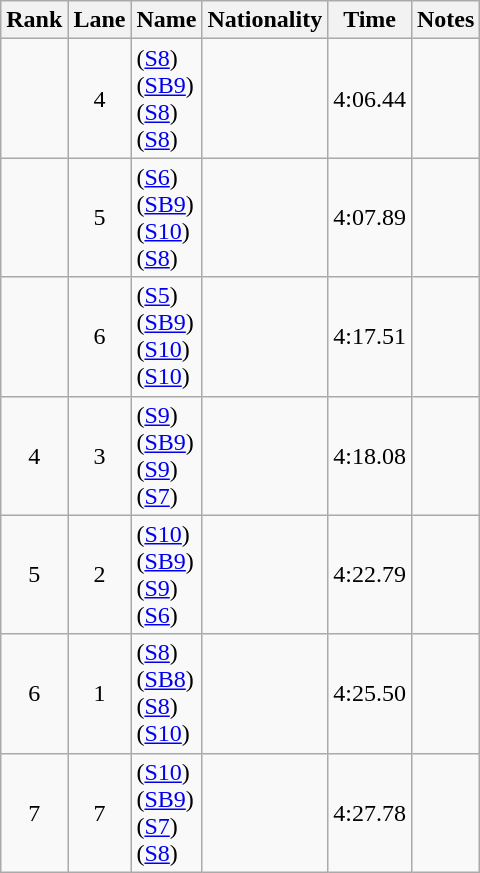<table class="wikitable sortable" style="text-align:center">
<tr>
<th>Rank</th>
<th>Lane</th>
<th>Name</th>
<th>Nationality</th>
<th>Time</th>
<th>Notes</th>
</tr>
<tr>
<td></td>
<td>4</td>
<td align=left> (<a href='#'>S8</a>)<br> (<a href='#'>SB9</a>)<br>  (<a href='#'>S8</a>)<br> (<a href='#'>S8</a>)</td>
<td align=left></td>
<td>4:06.44</td>
<td></td>
</tr>
<tr>
<td></td>
<td>5</td>
<td align=left> (<a href='#'>S6</a>)<br> (<a href='#'>SB9</a>)<br> (<a href='#'>S10</a>)<br> (<a href='#'>S8</a>)</td>
<td align=left></td>
<td>4:07.89</td>
<td></td>
</tr>
<tr>
<td></td>
<td>6</td>
<td align=left> (<a href='#'>S5</a>)<br> (<a href='#'>SB9</a>)<br> (<a href='#'>S10</a>)<br> (<a href='#'>S10</a>)</td>
<td align=left></td>
<td>4:17.51</td>
<td></td>
</tr>
<tr>
<td>4</td>
<td>3</td>
<td align=left> (<a href='#'>S9</a>)<br> (<a href='#'>SB9</a>)<br> (<a href='#'>S9</a>)<br> (<a href='#'>S7</a>)</td>
<td align=left></td>
<td>4:18.08</td>
<td></td>
</tr>
<tr>
<td>5</td>
<td>2</td>
<td align=left> (<a href='#'>S10</a>)<br> (<a href='#'>SB9</a>)<br> (<a href='#'>S9</a>)<br> (<a href='#'>S6</a>)</td>
<td align=left></td>
<td>4:22.79</td>
<td></td>
</tr>
<tr>
<td>6</td>
<td>1</td>
<td align=left> (<a href='#'>S8</a>)<br> (<a href='#'>SB8</a>)<br> (<a href='#'>S8</a>)<br> (<a href='#'>S10</a>)</td>
<td align="left"></td>
<td>4:25.50</td>
<td></td>
</tr>
<tr>
<td>7</td>
<td>7</td>
<td align=left>  (<a href='#'>S10</a>)<br>  (<a href='#'>SB9</a>)<br>   (<a href='#'>S7</a>)<br>  (<a href='#'>S8</a>)</td>
<td align=left></td>
<td>4:27.78</td>
<td></td>
</tr>
</table>
